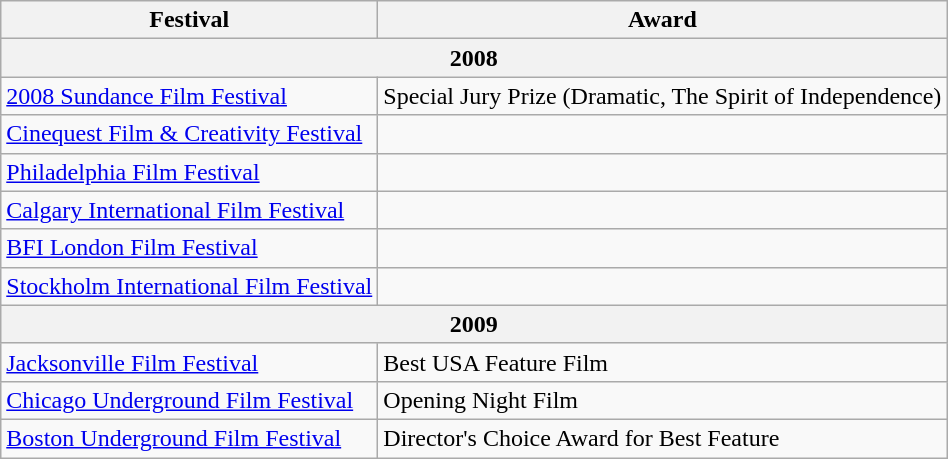<table class="wikitable">
<tr>
<th>Festival</th>
<th>Award</th>
</tr>
<tr>
<th colspan="2">2008</th>
</tr>
<tr>
<td><a href='#'>2008 Sundance Film Festival</a></td>
<td>Special Jury Prize (Dramatic, The Spirit of Independence)</td>
</tr>
<tr>
<td><a href='#'>Cinequest Film & Creativity Festival</a></td>
<td></td>
</tr>
<tr>
<td><a href='#'>Philadelphia Film Festival</a></td>
<td></td>
</tr>
<tr>
<td><a href='#'>Calgary International Film Festival</a></td>
<td></td>
</tr>
<tr>
<td><a href='#'>BFI London Film Festival</a></td>
<td></td>
</tr>
<tr>
<td><a href='#'>Stockholm International Film Festival</a></td>
<td></td>
</tr>
<tr>
<th colspan="2">2009</th>
</tr>
<tr>
<td><a href='#'>Jacksonville Film Festival</a></td>
<td>Best USA Feature Film</td>
</tr>
<tr>
<td><a href='#'>Chicago Underground Film Festival</a></td>
<td>Opening Night Film</td>
</tr>
<tr>
<td><a href='#'>Boston Underground Film Festival</a></td>
<td>Director's Choice Award for Best Feature</td>
</tr>
</table>
